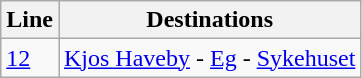<table class="wikitable">
<tr>
<th>Line</th>
<th>Destinations</th>
</tr>
<tr>
<td><a href='#'>12</a></td>
<td><a href='#'>Kjos Haveby</a> - <a href='#'>Eg</a> - <a href='#'>Sykehuset</a></td>
</tr>
</table>
